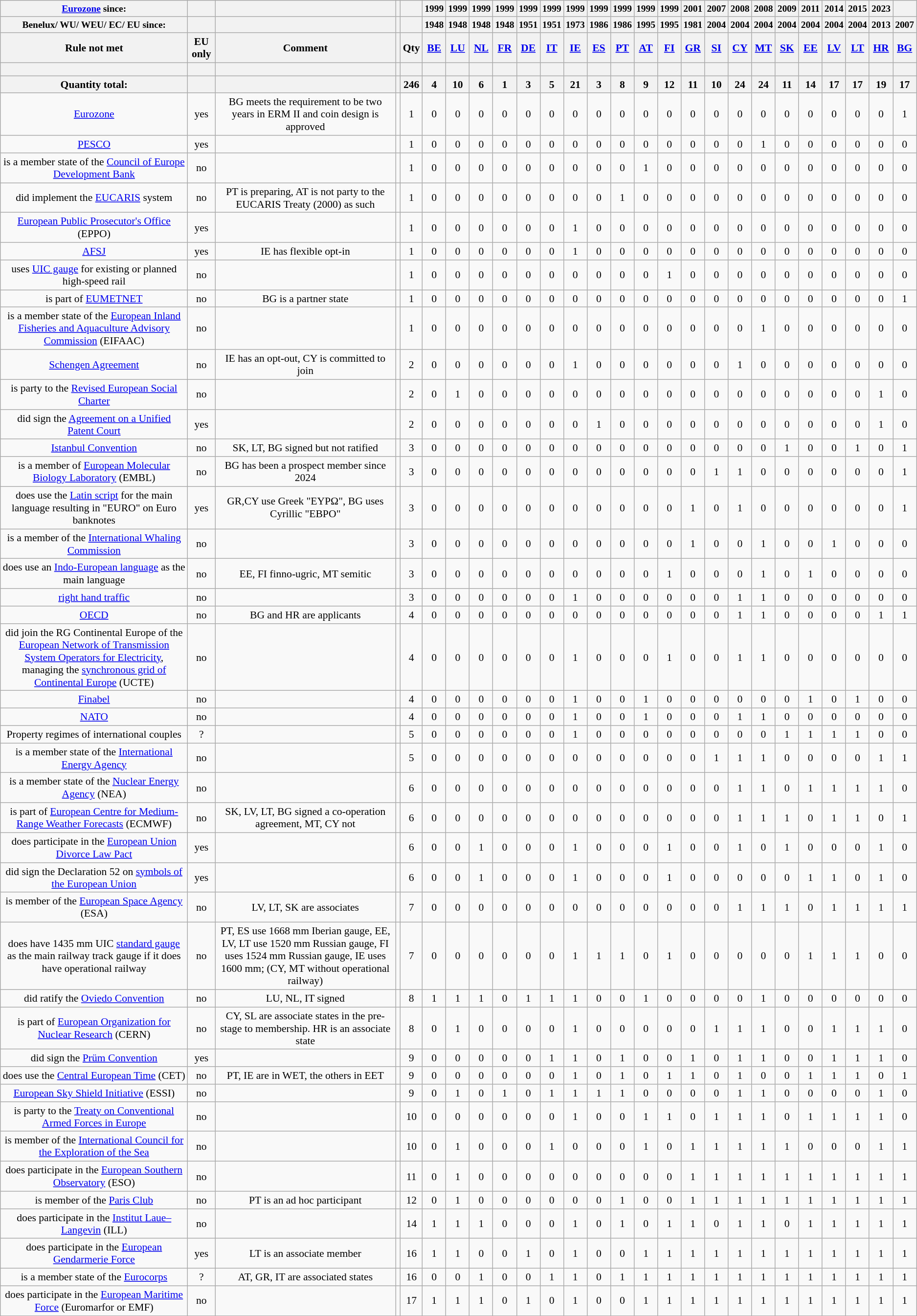<table class="wikitable sortable" style="text-align:center;font-size:90%">
<tr style="font-size:90%">
<th><a href='#'>Eurozone</a> since:</th>
<th></th>
<th></th>
<th></th>
<th></th>
<th>1999</th>
<th>1999</th>
<th>1999</th>
<th>1999</th>
<th>1999</th>
<th>1999</th>
<th>1999</th>
<th>1999</th>
<th>1999</th>
<th>1999</th>
<th>1999</th>
<th>2001</th>
<th>2007</th>
<th>2008</th>
<th>2008</th>
<th>2009</th>
<th>2011</th>
<th>2014</th>
<th>2015</th>
<th>2023</th>
<th></th>
</tr>
<tr style="font-size:90%">
<th>Benelux/ WU/ WEU/ EC/ EU since:</th>
<th></th>
<th></th>
<th></th>
<th></th>
<th>1948</th>
<th>1948</th>
<th>1948</th>
<th>1948</th>
<th>1951</th>
<th>1951</th>
<th>1973</th>
<th>1986</th>
<th>1986</th>
<th>1995</th>
<th>1995</th>
<th>1981</th>
<th>2004</th>
<th>2004</th>
<th>2004</th>
<th>2004</th>
<th>2004</th>
<th>2004</th>
<th>2004</th>
<th>2013</th>
<th>2007</th>
</tr>
<tr syle="font-size:90%;">
<th>Rule not met</th>
<th>EU only</th>
<th>Comment</th>
<th></th>
<th>Qty</th>
<th><a href='#'>BE</a></th>
<th><a href='#'>LU</a></th>
<th><a href='#'>NL</a></th>
<th><a href='#'>FR</a></th>
<th><a href='#'>DE</a></th>
<th><a href='#'>IT</a></th>
<th><a href='#'>IE</a></th>
<th><a href='#'>ES</a></th>
<th><a href='#'>PT</a></th>
<th><a href='#'>AT</a></th>
<th><a href='#'>FI</a></th>
<th><a href='#'>GR</a></th>
<th><a href='#'>SI</a></th>
<th><a href='#'>CY</a></th>
<th><a href='#'>MT</a></th>
<th><a href='#'>SK</a></th>
<th><a href='#'>EE</a></th>
<th><a href='#'>LV</a></th>
<th><a href='#'>LT</a></th>
<th><a href='#'>HR</a></th>
<th><a href='#'>BG</a></th>
</tr>
<tr style="font-size:80%;">
<th> </th>
<th></th>
<th></th>
<th></th>
<th></th>
<th></th>
<th></th>
<th></th>
<th></th>
<th></th>
<th></th>
<th></th>
<th></th>
<th></th>
<th></th>
<th></th>
<th></th>
<th></th>
<th></th>
<th></th>
<th></th>
<th></th>
<th></th>
<th></th>
<th></th>
<th></th>
</tr>
<tr class="sorttop" style="background-color:#">
<th>Quantity total:</th>
<th></th>
<th></th>
<th></th>
<th>246</th>
<th>4</th>
<th>10</th>
<th>6</th>
<th>1</th>
<th>3</th>
<th>5</th>
<th>21</th>
<th>3</th>
<th>8</th>
<th>9</th>
<th>12</th>
<th>11</th>
<th>10</th>
<th>24</th>
<th>24</th>
<th>11</th>
<th>14</th>
<th>17</th>
<th>17</th>
<th>19</th>
<th>17</th>
</tr>
<tr>
<td><a href='#'>Eurozone</a></td>
<td>yes</td>
<td>BG meets the requirement to be two years in ERM II and coin design is approved</td>
<td><div></div></td>
<td>1</td>
<td>0</td>
<td>0</td>
<td>0</td>
<td>0</td>
<td>0</td>
<td>0</td>
<td>0</td>
<td>0</td>
<td>0</td>
<td>0</td>
<td>0</td>
<td>0</td>
<td>0</td>
<td>0</td>
<td>0</td>
<td>0</td>
<td>0</td>
<td>0</td>
<td>0</td>
<td>0</td>
<td>1</td>
</tr>
<tr>
<td><a href='#'>PESCO</a></td>
<td>yes</td>
<td></td>
<td><div></div></td>
<td>1</td>
<td>0</td>
<td>0</td>
<td>0</td>
<td>0</td>
<td>0</td>
<td>0</td>
<td>0</td>
<td>0</td>
<td>0</td>
<td>0</td>
<td>0</td>
<td>0</td>
<td>0</td>
<td>0</td>
<td>1</td>
<td>0</td>
<td>0</td>
<td>0</td>
<td>0</td>
<td>0</td>
<td>0</td>
</tr>
<tr>
<td>is a member state of the <a href='#'>Council of Europe Development Bank</a></td>
<td>no</td>
<td></td>
<td><div></div></td>
<td>1</td>
<td>0</td>
<td>0</td>
<td>0</td>
<td>0</td>
<td>0</td>
<td>0</td>
<td>0</td>
<td>0</td>
<td>0</td>
<td>1</td>
<td>0</td>
<td>0</td>
<td>0</td>
<td>0</td>
<td>0</td>
<td>0</td>
<td>0</td>
<td>0</td>
<td>0</td>
<td>0</td>
<td>0</td>
</tr>
<tr>
<td>did implement the <a href='#'>EUCARIS</a> system</td>
<td>no</td>
<td>PT is preparing, AT is not party to the EUCARIS Treaty (2000) as such</td>
<td><div></div></td>
<td>1</td>
<td>0</td>
<td>0</td>
<td>0</td>
<td>0</td>
<td>0</td>
<td>0</td>
<td>0</td>
<td>0</td>
<td>1</td>
<td>0</td>
<td>0</td>
<td>0</td>
<td>0</td>
<td>0</td>
<td>0</td>
<td>0</td>
<td>0</td>
<td>0</td>
<td>0</td>
<td>0</td>
<td>0</td>
</tr>
<tr>
<td><a href='#'>European Public Prosecutor's Office</a> (EPPO)</td>
<td>yes</td>
<td></td>
<td><div></div></td>
<td>1</td>
<td>0</td>
<td>0</td>
<td>0</td>
<td>0</td>
<td>0</td>
<td>0</td>
<td>1</td>
<td>0</td>
<td>0</td>
<td>0</td>
<td>0</td>
<td>0</td>
<td>0</td>
<td>0</td>
<td>0</td>
<td>0</td>
<td>0</td>
<td>0</td>
<td>0</td>
<td>0</td>
<td>0</td>
</tr>
<tr>
<td><a href='#'>AFSJ</a></td>
<td>yes</td>
<td>IE has flexible opt-in</td>
<td><div></div></td>
<td>1</td>
<td>0</td>
<td>0</td>
<td>0</td>
<td>0</td>
<td>0</td>
<td>0</td>
<td>1</td>
<td>0</td>
<td>0</td>
<td>0</td>
<td>0</td>
<td>0</td>
<td>0</td>
<td>0</td>
<td>0</td>
<td>0</td>
<td>0</td>
<td>0</td>
<td>0</td>
<td>0</td>
<td>0</td>
</tr>
<tr>
<td>uses <a href='#'>UIC gauge</a> for existing or planned high-speed rail</td>
<td>no</td>
<td></td>
<td><div><br></div></td>
<td>1</td>
<td>0</td>
<td>0</td>
<td>0</td>
<td>0</td>
<td>0</td>
<td>0</td>
<td>0</td>
<td>0</td>
<td>0</td>
<td>0</td>
<td>1</td>
<td>0</td>
<td>0</td>
<td>0</td>
<td>0</td>
<td>0</td>
<td>0</td>
<td>0</td>
<td>0</td>
<td>0</td>
<td>0</td>
</tr>
<tr>
<td>is part of <a href='#'>EUMETNET</a></td>
<td>no</td>
<td>BG is a partner state</td>
<td><div></div></td>
<td>1</td>
<td>0</td>
<td>0</td>
<td>0</td>
<td>0</td>
<td>0</td>
<td>0</td>
<td>0</td>
<td>0</td>
<td>0</td>
<td>0</td>
<td>0</td>
<td>0</td>
<td>0</td>
<td>0</td>
<td>0</td>
<td>0</td>
<td>0</td>
<td>0</td>
<td>0</td>
<td>0</td>
<td>1</td>
</tr>
<tr>
<td>is a member state of the <a href='#'>European Inland Fisheries and Aquaculture Advisory Commission</a> (EIFAAC)</td>
<td>no</td>
<td></td>
<td><div></div></td>
<td>1</td>
<td>0</td>
<td>0</td>
<td>0</td>
<td>0</td>
<td>0</td>
<td>0</td>
<td>0</td>
<td>0</td>
<td>0</td>
<td>0</td>
<td>0</td>
<td>0</td>
<td>0</td>
<td>0</td>
<td>1</td>
<td>0</td>
<td>0</td>
<td>0</td>
<td>0</td>
<td>0</td>
<td>0</td>
</tr>
<tr>
<td><a href='#'>Schengen Agreement</a></td>
<td>no</td>
<td>IE has an opt-out, CY is committed to join</td>
<td><div></div></td>
<td>2</td>
<td>0</td>
<td>0</td>
<td>0</td>
<td>0</td>
<td>0</td>
<td>0</td>
<td>1</td>
<td>0</td>
<td>0</td>
<td>0</td>
<td>0</td>
<td>0</td>
<td>0</td>
<td>1</td>
<td>0</td>
<td>0</td>
<td>0</td>
<td>0</td>
<td>0</td>
<td>0</td>
<td>0</td>
</tr>
<tr>
<td>is party to the <a href='#'>Revised European Social Charter</a></td>
<td>no</td>
<td></td>
<td><div></div></td>
<td>2</td>
<td>0</td>
<td>1</td>
<td>0</td>
<td>0</td>
<td>0</td>
<td>0</td>
<td>0</td>
<td>0</td>
<td>0</td>
<td>0</td>
<td>0</td>
<td>0</td>
<td>0</td>
<td>0</td>
<td>0</td>
<td>0</td>
<td>0</td>
<td>0</td>
<td>0</td>
<td>1</td>
<td>0</td>
</tr>
<tr>
<td>did sign the <a href='#'>Agreement on a Unified Patent Court</a></td>
<td>yes</td>
<td></td>
<td><div></div></td>
<td>2</td>
<td>0</td>
<td>0</td>
<td>0</td>
<td>0</td>
<td>0</td>
<td>0</td>
<td>0</td>
<td>1</td>
<td>0</td>
<td>0</td>
<td>0</td>
<td>0</td>
<td>0</td>
<td>0</td>
<td>0</td>
<td>0</td>
<td>0</td>
<td>0</td>
<td>0</td>
<td>1</td>
<td>0</td>
</tr>
<tr>
<td><a href='#'>Istanbul Convention</a></td>
<td>no</td>
<td>SK, LT, BG signed but not ratified</td>
<td><div></div></td>
<td>3</td>
<td>0</td>
<td>0</td>
<td>0</td>
<td>0</td>
<td>0</td>
<td>0</td>
<td>0</td>
<td>0</td>
<td>0</td>
<td>0</td>
<td>0</td>
<td>0</td>
<td>0</td>
<td>0</td>
<td>0</td>
<td>1</td>
<td>0</td>
<td>0</td>
<td>1</td>
<td>0</td>
<td>1</td>
</tr>
<tr>
<td>is a member of <a href='#'>European Molecular Biology Laboratory</a> (EMBL)</td>
<td>no</td>
<td>BG has been a prospect member since 2024</td>
<td><div></div></td>
<td>3</td>
<td>0</td>
<td>0</td>
<td>0</td>
<td>0</td>
<td>0</td>
<td>0</td>
<td>0</td>
<td>0</td>
<td>0</td>
<td>0</td>
<td>0</td>
<td>0</td>
<td>1</td>
<td>1</td>
<td>0</td>
<td>0</td>
<td>0</td>
<td>0</td>
<td>0</td>
<td>0</td>
<td>1</td>
</tr>
<tr>
<td>does use the <a href='#'>Latin script</a> for the main language resulting in "EURO" on Euro banknotes</td>
<td>yes</td>
<td>GR,CY use Greek "ΕΥΡΩ", BG uses Cyrillic "ЕВРО"</td>
<td><div></div></td>
<td>3</td>
<td>0</td>
<td>0</td>
<td>0</td>
<td>0</td>
<td>0</td>
<td>0</td>
<td>0</td>
<td>0</td>
<td>0</td>
<td>0</td>
<td>0</td>
<td>1</td>
<td>0</td>
<td>1</td>
<td>0</td>
<td>0</td>
<td>0</td>
<td>0</td>
<td>0</td>
<td>0</td>
<td>1</td>
</tr>
<tr>
<td>is a member of the <a href='#'>International Whaling Commission</a></td>
<td>no</td>
<td></td>
<td><div></div></td>
<td>3</td>
<td>0</td>
<td>0</td>
<td>0</td>
<td>0</td>
<td>0</td>
<td>0</td>
<td>0</td>
<td>0</td>
<td>0</td>
<td>0</td>
<td>0</td>
<td>1</td>
<td>0</td>
<td>0</td>
<td>1</td>
<td>0</td>
<td>0</td>
<td>1</td>
<td>0</td>
<td>0</td>
<td>0</td>
</tr>
<tr>
<td>does use an <a href='#'>Indo-European language</a> as the main language</td>
<td>no</td>
<td>EE, FI finno-ugric, MT semitic</td>
<td><div></div></td>
<td>3</td>
<td>0</td>
<td>0</td>
<td>0</td>
<td>0</td>
<td>0</td>
<td>0</td>
<td>0</td>
<td>0</td>
<td>0</td>
<td>0</td>
<td>1</td>
<td>0</td>
<td>0</td>
<td>0</td>
<td>1</td>
<td>0</td>
<td>1</td>
<td>0</td>
<td>0</td>
<td>0</td>
<td>0</td>
</tr>
<tr>
<td><a href='#'>right hand traffic</a></td>
<td>no</td>
<td></td>
<td><div></div></td>
<td>3</td>
<td>0</td>
<td>0</td>
<td>0</td>
<td>0</td>
<td>0</td>
<td>0</td>
<td>1</td>
<td>0</td>
<td>0</td>
<td>0</td>
<td>0</td>
<td>0</td>
<td>0</td>
<td>1</td>
<td>1</td>
<td>0</td>
<td>0</td>
<td>0</td>
<td>0</td>
<td>0</td>
<td>0</td>
</tr>
<tr>
<td><a href='#'>OECD</a></td>
<td>no</td>
<td>BG and HR are applicants</td>
<td><div></div></td>
<td>4</td>
<td>0</td>
<td>0</td>
<td>0</td>
<td>0</td>
<td>0</td>
<td>0</td>
<td>0</td>
<td>0</td>
<td>0</td>
<td>0</td>
<td>0</td>
<td>0</td>
<td>0</td>
<td>1</td>
<td>1</td>
<td>0</td>
<td>0</td>
<td>0</td>
<td>0</td>
<td>1</td>
<td>1</td>
</tr>
<tr>
<td>did join the RG Continental Europe of the <a href='#'>European Network of Transmission System Operators for Electricity</a>, managing the <a href='#'>synchronous grid of Continental Europe</a> (UCTE)</td>
<td>no</td>
<td></td>
<td><div></div></td>
<td>4</td>
<td>0</td>
<td>0</td>
<td>0</td>
<td>0</td>
<td>0</td>
<td>0</td>
<td>1</td>
<td>0</td>
<td>0</td>
<td>0</td>
<td>1</td>
<td>0</td>
<td>0</td>
<td>1</td>
<td>1</td>
<td>0</td>
<td>0</td>
<td>0</td>
<td>0</td>
<td>0</td>
<td>0</td>
</tr>
<tr>
<td><a href='#'>Finabel</a></td>
<td>no</td>
<td></td>
<td><div></div></td>
<td>4</td>
<td>0</td>
<td>0</td>
<td>0</td>
<td>0</td>
<td>0</td>
<td>0</td>
<td>1</td>
<td>0</td>
<td>0</td>
<td>1</td>
<td>0</td>
<td>0</td>
<td>0</td>
<td>0</td>
<td>0</td>
<td>0</td>
<td>1</td>
<td>0</td>
<td>1</td>
<td>0</td>
<td>0</td>
</tr>
<tr>
<td><a href='#'>NATO</a></td>
<td>no</td>
<td></td>
<td><div></div></td>
<td>4</td>
<td>0</td>
<td>0</td>
<td>0</td>
<td>0</td>
<td>0</td>
<td>0</td>
<td>1</td>
<td>0</td>
<td>0</td>
<td>1</td>
<td>0</td>
<td>0</td>
<td>0</td>
<td>1</td>
<td>1</td>
<td>0</td>
<td>0</td>
<td>0</td>
<td>0</td>
<td>0</td>
<td>0</td>
</tr>
<tr>
<td>Property regimes of international couples</td>
<td>?</td>
<td></td>
<td><div></div></td>
<td>5</td>
<td>0</td>
<td>0</td>
<td>0</td>
<td>0</td>
<td>0</td>
<td>0</td>
<td>1</td>
<td>0</td>
<td>0</td>
<td>0</td>
<td>0</td>
<td>0</td>
<td>0</td>
<td>0</td>
<td>0</td>
<td>1</td>
<td>1</td>
<td>1</td>
<td>1</td>
<td>0</td>
<td>0</td>
</tr>
<tr>
<td>is a member state of the <a href='#'>International Energy Agency</a></td>
<td>no</td>
<td></td>
<td><div><br></div></td>
<td>5</td>
<td>0</td>
<td>0</td>
<td>0</td>
<td>0</td>
<td>0</td>
<td>0</td>
<td>0</td>
<td>0</td>
<td>0</td>
<td>0</td>
<td>0</td>
<td>0</td>
<td>1</td>
<td>1</td>
<td>1</td>
<td>0</td>
<td>0</td>
<td>0</td>
<td>0</td>
<td>1</td>
<td>1</td>
</tr>
<tr>
<td>is a member state of the <a href='#'>Nuclear Energy Agency</a> (NEA)</td>
<td>no</td>
<td></td>
<td><div><br>
</div></td>
<td>6</td>
<td>0</td>
<td>0</td>
<td>0</td>
<td>0</td>
<td>0</td>
<td>0</td>
<td>0</td>
<td>0</td>
<td>0</td>
<td>0</td>
<td>0</td>
<td>0</td>
<td>0</td>
<td>1</td>
<td>1</td>
<td>0</td>
<td>1</td>
<td>1</td>
<td>1</td>
<td>1</td>
<td>0</td>
</tr>
<tr>
<td>is part of <a href='#'>European Centre for Medium-Range Weather Forecasts</a> (ECMWF)</td>
<td>no</td>
<td>SK, LV, LT, BG signed a co-operation agreement, MT, CY not</td>
<td><div></div></td>
<td>6</td>
<td>0</td>
<td>0</td>
<td>0</td>
<td>0</td>
<td>0</td>
<td>0</td>
<td>0</td>
<td>0</td>
<td>0</td>
<td>0</td>
<td>0</td>
<td>0</td>
<td>0</td>
<td>1</td>
<td>1</td>
<td>1</td>
<td>0</td>
<td>1</td>
<td>1</td>
<td>0</td>
<td>1</td>
</tr>
<tr>
<td>does participate in the <a href='#'>European Union Divorce Law Pact</a></td>
<td>yes</td>
<td></td>
<td><div></div></td>
<td>6</td>
<td>0</td>
<td>0</td>
<td>1</td>
<td>0</td>
<td>0</td>
<td>0</td>
<td>1</td>
<td>0</td>
<td>0</td>
<td>0</td>
<td>1</td>
<td>0</td>
<td>0</td>
<td>1</td>
<td>0</td>
<td>1</td>
<td>0</td>
<td>0</td>
<td>0</td>
<td>1</td>
<td>0</td>
</tr>
<tr>
<td>did sign the Declaration 52 on <a href='#'>symbols of the European Union</a></td>
<td>yes</td>
<td></td>
<td><div></div></td>
<td>6</td>
<td>0</td>
<td>0</td>
<td>1</td>
<td>0</td>
<td>0</td>
<td>0</td>
<td>1</td>
<td>0</td>
<td>0</td>
<td>0</td>
<td>1</td>
<td>0</td>
<td>0</td>
<td>0</td>
<td>0</td>
<td>0</td>
<td>1</td>
<td>1</td>
<td>0</td>
<td>1</td>
<td>0</td>
</tr>
<tr>
<td>is member of the <a href='#'>European Space Agency</a> (ESA)</td>
<td>no</td>
<td>LV, LT, SK are associates</td>
<td><div></div></td>
<td>7</td>
<td>0</td>
<td>0</td>
<td>0</td>
<td>0</td>
<td>0</td>
<td>0</td>
<td>0</td>
<td>0</td>
<td>0</td>
<td>0</td>
<td>0</td>
<td>0</td>
<td>0</td>
<td>1</td>
<td>1</td>
<td>1</td>
<td>0</td>
<td>1</td>
<td>1</td>
<td>1</td>
<td>1</td>
</tr>
<tr>
<td>does have 1435 mm UIC <a href='#'>standard gauge</a> as the main railway track gauge if it does have operational railway</td>
<td>no</td>
<td>PT, ES use 1668 mm Iberian gauge, EE, LV, LT use 1520 mm Russian gauge, FI uses 1524 mm Russian gauge, IE uses 1600 mm; (CY, MT without operational railway)</td>
<td><div><br></div></td>
<td>7</td>
<td>0</td>
<td>0</td>
<td>0</td>
<td>0</td>
<td>0</td>
<td>0</td>
<td>1</td>
<td>1</td>
<td>1</td>
<td>0</td>
<td>1</td>
<td>0</td>
<td>0</td>
<td>0</td>
<td>0</td>
<td>0</td>
<td>1</td>
<td>1</td>
<td>1</td>
<td>0</td>
<td>0</td>
</tr>
<tr>
<td>did ratify the <a href='#'>Oviedo Convention</a></td>
<td>no</td>
<td>LU, NL, IT signed</td>
<td><div></div></td>
<td>8</td>
<td>1</td>
<td>1</td>
<td>1</td>
<td>0</td>
<td>1</td>
<td>1</td>
<td>1</td>
<td>0</td>
<td>0</td>
<td>1</td>
<td>0</td>
<td>0</td>
<td>0</td>
<td>0</td>
<td>1</td>
<td>0</td>
<td>0</td>
<td>0</td>
<td>0</td>
<td>0</td>
<td>0</td>
</tr>
<tr>
<td>is part of <a href='#'>European Organization for Nuclear Research</a> (CERN)</td>
<td>no</td>
<td>CY, SL are associate states in the pre-stage to membership. HR is an associate state</td>
<td><div> </div></td>
<td>8</td>
<td>0</td>
<td>1</td>
<td>0</td>
<td>0</td>
<td>0</td>
<td>0</td>
<td>1</td>
<td>0</td>
<td>0</td>
<td>0</td>
<td>0</td>
<td>0</td>
<td>1</td>
<td>1</td>
<td>1</td>
<td>0</td>
<td>0</td>
<td>1</td>
<td>1</td>
<td>1</td>
<td>0</td>
</tr>
<tr>
<td>did sign the <a href='#'>Prüm Convention</a></td>
<td>yes</td>
<td></td>
<td><div></div></td>
<td>9</td>
<td>0</td>
<td>0</td>
<td>0</td>
<td>0</td>
<td>0</td>
<td>1</td>
<td>1</td>
<td>0</td>
<td>1</td>
<td>0</td>
<td>0</td>
<td>1</td>
<td>0</td>
<td>1</td>
<td>1</td>
<td>0</td>
<td>0</td>
<td>1</td>
<td>1</td>
<td>1</td>
<td>0</td>
</tr>
<tr>
<td>does use the <a href='#'>Central European Time</a> (CET)</td>
<td>no</td>
<td>PT, IE are in WET, the others in EET</td>
<td><div></div></td>
<td>9</td>
<td>0</td>
<td>0</td>
<td>0</td>
<td>0</td>
<td>0</td>
<td>0</td>
<td>1</td>
<td>0</td>
<td>1</td>
<td>0</td>
<td>1</td>
<td>1</td>
<td>0</td>
<td>1</td>
<td>0</td>
<td>0</td>
<td>1</td>
<td>1</td>
<td>1</td>
<td>0</td>
<td>1</td>
</tr>
<tr>
<td><a href='#'>European Sky Shield Initiative</a> (ESSI)</td>
<td>no</td>
<td></td>
<td><div></div></td>
<td>9</td>
<td>0</td>
<td>1</td>
<td>0</td>
<td>1</td>
<td>0</td>
<td>1</td>
<td>1</td>
<td>1</td>
<td>1</td>
<td>0</td>
<td>0</td>
<td>0</td>
<td>0</td>
<td>1</td>
<td>1</td>
<td>0</td>
<td>0</td>
<td>0</td>
<td>0</td>
<td>1</td>
<td>0</td>
</tr>
<tr>
<td>is party to the <a href='#'>Treaty on Conventional Armed Forces in Europe</a></td>
<td>no</td>
<td></td>
<td><div></div></td>
<td>10</td>
<td>0</td>
<td>0</td>
<td>0</td>
<td>0</td>
<td>0</td>
<td>0</td>
<td>1</td>
<td>0</td>
<td>0</td>
<td>1</td>
<td>1</td>
<td>0</td>
<td>1</td>
<td>1</td>
<td>1</td>
<td>0</td>
<td>1</td>
<td>1</td>
<td>1</td>
<td>1</td>
<td>0</td>
</tr>
<tr>
<td>is member of the <a href='#'>International Council for the Exploration of the Sea</a></td>
<td>no</td>
<td></td>
<td><div></div></td>
<td>10</td>
<td>0</td>
<td>1</td>
<td>0</td>
<td>0</td>
<td>0</td>
<td>1</td>
<td>0</td>
<td>0</td>
<td>0</td>
<td>1</td>
<td>0</td>
<td>1</td>
<td>1</td>
<td>1</td>
<td>1</td>
<td>1</td>
<td>0</td>
<td>0</td>
<td>0</td>
<td>1</td>
<td>1</td>
</tr>
<tr>
<td>does participate in the <a href='#'>European Southern Observatory</a> (ESO)</td>
<td>no</td>
<td></td>
<td><div></div></td>
<td>11</td>
<td>0</td>
<td>1</td>
<td>0</td>
<td>0</td>
<td>0</td>
<td>0</td>
<td>0</td>
<td>0</td>
<td>0</td>
<td>0</td>
<td>0</td>
<td>1</td>
<td>1</td>
<td>1</td>
<td>1</td>
<td>1</td>
<td>1</td>
<td>1</td>
<td>1</td>
<td>1</td>
<td>1</td>
</tr>
<tr>
<td>is member of the <a href='#'>Paris Club</a></td>
<td>no</td>
<td>PT is an ad hoc participant</td>
<td><div><br></div></td>
<td>12</td>
<td>0</td>
<td>1</td>
<td>0</td>
<td>0</td>
<td>0</td>
<td>0</td>
<td>0</td>
<td>0</td>
<td>1</td>
<td>0</td>
<td>0</td>
<td>1</td>
<td>1</td>
<td>1</td>
<td>1</td>
<td>1</td>
<td>1</td>
<td>1</td>
<td>1</td>
<td>1</td>
<td>1</td>
</tr>
<tr>
<td>does participate in the <a href='#'>Institut Laue–Langevin</a> (ILL)</td>
<td>no</td>
<td></td>
<td><div></div></td>
<td>14</td>
<td>1</td>
<td>1</td>
<td>1</td>
<td>0</td>
<td>0</td>
<td>0</td>
<td>1</td>
<td>0</td>
<td>1</td>
<td>0</td>
<td>1</td>
<td>1</td>
<td>0</td>
<td>1</td>
<td>1</td>
<td>0</td>
<td>1</td>
<td>1</td>
<td>1</td>
<td>1</td>
<td>1</td>
</tr>
<tr>
<td>does participate in the <a href='#'>European Gendarmerie Force</a></td>
<td>yes</td>
<td>LT is an associate member</td>
<td><div></div></td>
<td>16</td>
<td>1</td>
<td>1</td>
<td>0</td>
<td>0</td>
<td>1</td>
<td>0</td>
<td>1</td>
<td>0</td>
<td>0</td>
<td>1</td>
<td>1</td>
<td>1</td>
<td>1</td>
<td>1</td>
<td>1</td>
<td>1</td>
<td>1</td>
<td>1</td>
<td>1</td>
<td>1</td>
<td>1</td>
</tr>
<tr>
<td>is a member state of the <a href='#'>Eurocorps</a></td>
<td>?</td>
<td>AT, GR, IT are associated states</td>
<td><div></div></td>
<td>16</td>
<td>0</td>
<td>0</td>
<td>1</td>
<td>0</td>
<td>0</td>
<td>1</td>
<td>1</td>
<td>0</td>
<td>1</td>
<td>1</td>
<td>1</td>
<td>1</td>
<td>1</td>
<td>1</td>
<td>1</td>
<td>1</td>
<td>1</td>
<td>1</td>
<td>1</td>
<td>1</td>
<td>1</td>
</tr>
<tr>
<td>does participate in the <a href='#'>European Maritime Force</a> (Euromarfor or EMF)</td>
<td>no</td>
<td></td>
<td><div></div></td>
<td>17</td>
<td>1</td>
<td>1</td>
<td>1</td>
<td>0</td>
<td>1</td>
<td>0</td>
<td>1</td>
<td>0</td>
<td>0</td>
<td>1</td>
<td>1</td>
<td>1</td>
<td>1</td>
<td>1</td>
<td>1</td>
<td>1</td>
<td>1</td>
<td>1</td>
<td>1</td>
<td>1</td>
<td>1</td>
</tr>
</table>
